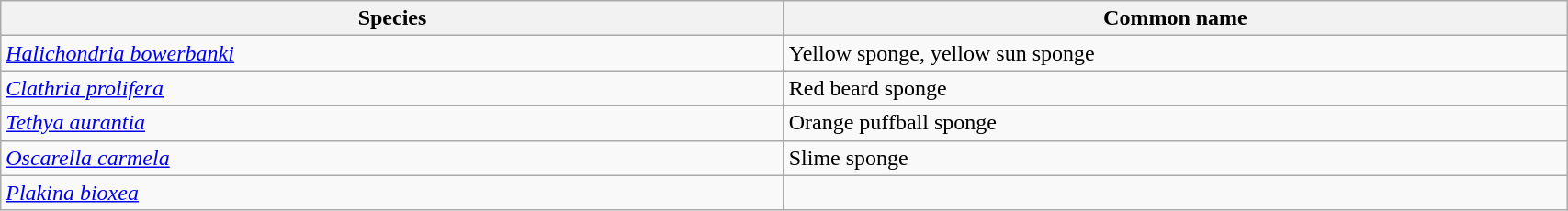<table width=90% class="wikitable">
<tr>
<th width=25%>Species</th>
<th width=25%>Common name</th>
</tr>
<tr>
<td><em><a href='#'>Halichondria bowerbanki</a></em></td>
<td>Yellow sponge, yellow sun sponge</td>
</tr>
<tr>
<td><em><a href='#'>Clathria prolifera</a></em></td>
<td>Red beard sponge</td>
</tr>
<tr>
<td><em><a href='#'>Tethya aurantia</a></em></td>
<td>Orange puffball sponge</td>
</tr>
<tr>
<td><em><a href='#'>Oscarella carmela</a></em></td>
<td>Slime sponge</td>
</tr>
<tr>
<td><em><a href='#'>Plakina bioxea</a></em></td>
<td></td>
</tr>
</table>
